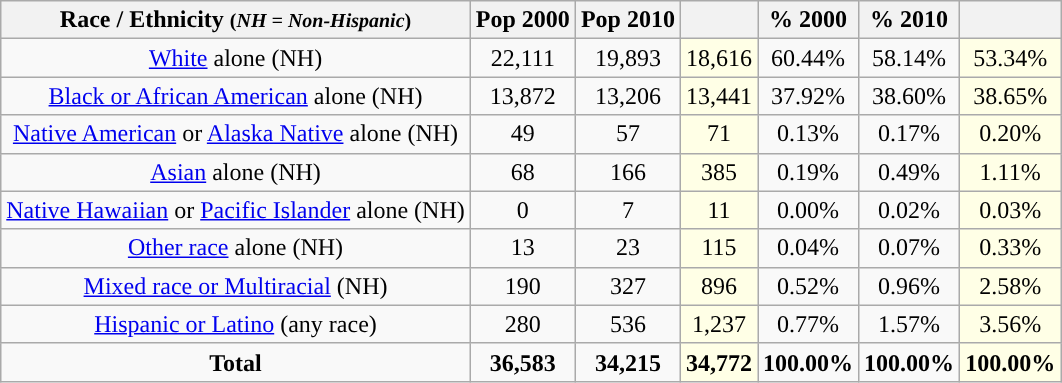<table class="wikitable" style="text-align:center;">
<tr>
<th>Race / Ethnicity <small>(<em>NH = Non-Hispanic</em>)</small></th>
<th>Pop 2000</th>
<th>Pop 2010</th>
<th></th>
<th>% 2000</th>
<th>% 2010</th>
<th></th>
</tr>
<tr>
<td><a href='#'>White</a> alone (NH)</td>
<td>22,111</td>
<td>19,893</td>
<td style='background: #ffffe6;'>18,616</td>
<td>60.44%</td>
<td>58.14%</td>
<td style='background: #ffffe6;'>53.34%</td>
</tr>
<tr>
<td><a href='#'>Black or African American</a> alone (NH)</td>
<td>13,872</td>
<td>13,206</td>
<td style='background: #ffffe6;'>13,441</td>
<td>37.92%</td>
<td>38.60%</td>
<td style='background: #ffffe6;'>38.65%</td>
</tr>
<tr>
<td><a href='#'>Native American</a> or <a href='#'>Alaska Native</a> alone (NH)</td>
<td>49</td>
<td>57</td>
<td style='background: #ffffe6;'>71</td>
<td>0.13%</td>
<td>0.17%</td>
<td style='background: #ffffe6;'>0.20%</td>
</tr>
<tr>
<td><a href='#'>Asian</a> alone (NH)</td>
<td>68</td>
<td>166</td>
<td style='background: #ffffe6;'>385</td>
<td>0.19%</td>
<td>0.49%</td>
<td style='background: #ffffe6;'>1.11%</td>
</tr>
<tr>
<td><a href='#'>Native Hawaiian</a> or <a href='#'>Pacific Islander</a> alone (NH)</td>
<td>0</td>
<td>7</td>
<td style='background: #ffffe6;'>11</td>
<td>0.00%</td>
<td>0.02%</td>
<td style='background: #ffffe6;'>0.03%</td>
</tr>
<tr>
<td><a href='#'>Other race</a> alone (NH)</td>
<td>13</td>
<td>23</td>
<td style='background: #ffffe6;'>115</td>
<td>0.04%</td>
<td>0.07%</td>
<td style='background: #ffffe6;'>0.33%</td>
</tr>
<tr>
<td><a href='#'>Mixed race or Multiracial</a> (NH)</td>
<td>190</td>
<td>327</td>
<td style='background: #ffffe6;'>896</td>
<td>0.52%</td>
<td>0.96%</td>
<td style='background: #ffffe6;'>2.58%</td>
</tr>
<tr>
<td><a href='#'>Hispanic or Latino</a> (any race)</td>
<td>280</td>
<td>536</td>
<td style='background: #ffffe6;'>1,237</td>
<td>0.77%</td>
<td>1.57%</td>
<td style='background: #ffffe6;'>3.56%</td>
</tr>
<tr>
<td><strong>Total</strong></td>
<td><strong>36,583</strong></td>
<td><strong>34,215</strong></td>
<td style='background: #ffffe6;'><strong>34,772</strong></td>
<td><strong>100.00%</strong></td>
<td><strong>100.00%</strong></td>
<td style='background: #ffffe6;'><strong>100.00%</strong></td>
</tr>
</table>
